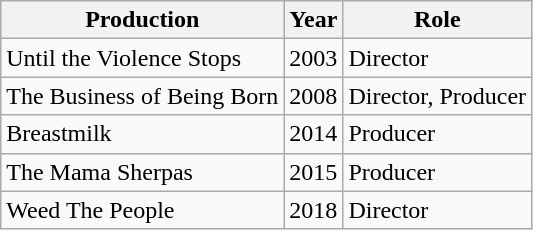<table class="wikitable">
<tr>
<th>Production</th>
<th>Year</th>
<th>Role</th>
</tr>
<tr>
<td>Until the Violence Stops</td>
<td>2003</td>
<td>Director</td>
</tr>
<tr>
<td>The Business of Being Born</td>
<td>2008</td>
<td>Director, Producer</td>
</tr>
<tr>
<td>Breastmilk</td>
<td>2014</td>
<td>Producer</td>
</tr>
<tr>
<td>The Mama Sherpas</td>
<td>2015</td>
<td>Producer</td>
</tr>
<tr>
<td>Weed The People</td>
<td>2018</td>
<td>Director</td>
</tr>
</table>
